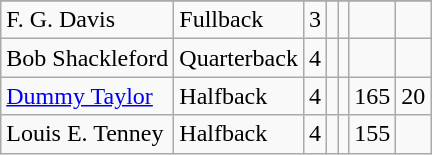<table class="wikitable">
<tr>
</tr>
<tr>
<td>F. G. Davis</td>
<td>Fullback</td>
<td>3</td>
<td></td>
<td></td>
<td></td>
<td></td>
</tr>
<tr>
<td>Bob Shackleford</td>
<td>Quarterback</td>
<td>4</td>
<td></td>
<td></td>
<td></td>
<td></td>
</tr>
<tr>
<td><a href='#'>Dummy Taylor</a></td>
<td>Halfback</td>
<td>4</td>
<td></td>
<td></td>
<td>165</td>
<td>20</td>
</tr>
<tr>
<td>Louis E. Tenney</td>
<td>Halfback</td>
<td>4</td>
<td></td>
<td></td>
<td>155</td>
<td></td>
</tr>
</table>
